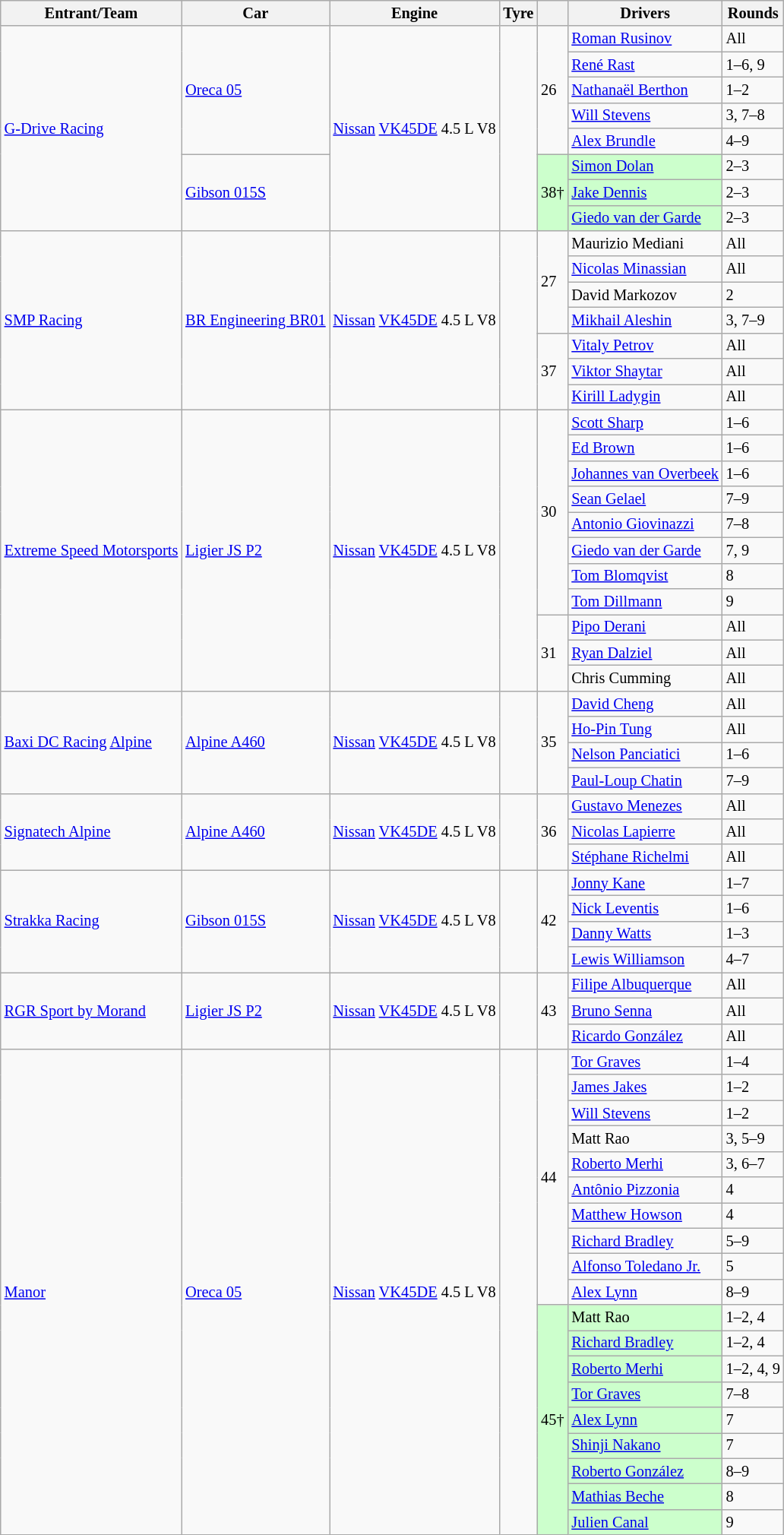<table class="wikitable" style="font-size: 85%">
<tr>
<th>Entrant/Team</th>
<th>Car</th>
<th>Engine</th>
<th>Tyre</th>
<th></th>
<th>Drivers</th>
<th>Rounds</th>
</tr>
<tr>
<td rowspan=8> <a href='#'>G-Drive Racing</a></td>
<td rowspan=5><a href='#'>Oreca 05</a></td>
<td rowspan=8><a href='#'>Nissan</a> <a href='#'>VK45DE</a> 4.5 L V8</td>
<td rowspan=8></td>
<td rowspan=5>26</td>
<td> <a href='#'>Roman Rusinov</a></td>
<td>All</td>
</tr>
<tr>
<td> <a href='#'>René Rast</a></td>
<td>1–6, 9</td>
</tr>
<tr>
<td> <a href='#'>Nathanaël Berthon</a></td>
<td>1–2</td>
</tr>
<tr>
<td> <a href='#'>Will Stevens</a></td>
<td>3, 7–8</td>
</tr>
<tr>
<td> <a href='#'>Alex Brundle</a></td>
<td>4–9</td>
</tr>
<tr>
<td rowspan=3><a href='#'>Gibson 015S</a></td>
<td rowspan=3 style="background-color: #ccffcc">38†</td>
<td style="background-color: #ccffcc"> <a href='#'>Simon Dolan</a></td>
<td>2–3</td>
</tr>
<tr>
<td style="background-color: #ccffcc"> <a href='#'>Jake Dennis</a></td>
<td>2–3</td>
</tr>
<tr>
<td style="background-color: #ccffcc"> <a href='#'>Giedo van der Garde</a></td>
<td>2–3</td>
</tr>
<tr>
<td rowspan=7> <a href='#'>SMP Racing</a></td>
<td rowspan=7><a href='#'>BR Engineering BR01</a></td>
<td rowspan=7><a href='#'>Nissan</a> <a href='#'>VK45DE</a> 4.5 L V8</td>
<td rowspan=7></td>
<td rowspan=4>27</td>
<td> Maurizio Mediani</td>
<td>All</td>
</tr>
<tr>
<td> <a href='#'>Nicolas Minassian</a></td>
<td>All</td>
</tr>
<tr>
<td> David Markozov</td>
<td>2</td>
</tr>
<tr>
<td> <a href='#'>Mikhail Aleshin</a></td>
<td>3, 7–9</td>
</tr>
<tr>
<td rowspan=3>37</td>
<td> <a href='#'>Vitaly Petrov</a></td>
<td>All</td>
</tr>
<tr>
<td> <a href='#'>Viktor Shaytar</a></td>
<td>All</td>
</tr>
<tr>
<td> <a href='#'>Kirill Ladygin</a></td>
<td>All</td>
</tr>
<tr>
<td rowspan=11> <a href='#'>Extreme Speed Motorsports</a></td>
<td rowspan=11><a href='#'>Ligier JS P2</a></td>
<td rowspan=11><a href='#'>Nissan</a> <a href='#'>VK45DE</a> 4.5 L V8</td>
<td rowspan=11><br></td>
<td rowspan=8>30</td>
<td> <a href='#'>Scott Sharp</a></td>
<td>1–6</td>
</tr>
<tr>
<td> <a href='#'>Ed Brown</a></td>
<td>1–6</td>
</tr>
<tr>
<td> <a href='#'>Johannes van Overbeek</a></td>
<td>1–6</td>
</tr>
<tr>
<td> <a href='#'>Sean Gelael</a></td>
<td>7–9</td>
</tr>
<tr>
<td> <a href='#'>Antonio Giovinazzi</a></td>
<td>7–8</td>
</tr>
<tr>
<td> <a href='#'>Giedo van der Garde</a></td>
<td>7, 9</td>
</tr>
<tr>
<td> <a href='#'>Tom Blomqvist</a></td>
<td>8</td>
</tr>
<tr>
<td> <a href='#'>Tom Dillmann</a></td>
<td>9</td>
</tr>
<tr>
<td rowspan=3>31</td>
<td> <a href='#'>Pipo Derani</a></td>
<td>All</td>
</tr>
<tr>
<td> <a href='#'>Ryan Dalziel</a></td>
<td>All</td>
</tr>
<tr>
<td> Chris Cumming</td>
<td>All</td>
</tr>
<tr>
<td rowspan=4> <a href='#'>Baxi DC Racing</a> <a href='#'>Alpine</a></td>
<td rowspan=4><a href='#'>Alpine A460</a></td>
<td rowspan=4><a href='#'>Nissan</a> <a href='#'>VK45DE</a> 4.5 L V8</td>
<td rowspan=4></td>
<td rowspan=4>35</td>
<td> <a href='#'>David Cheng</a></td>
<td>All</td>
</tr>
<tr>
<td> <a href='#'>Ho-Pin Tung</a></td>
<td>All</td>
</tr>
<tr>
<td> <a href='#'>Nelson Panciatici</a></td>
<td>1–6</td>
</tr>
<tr>
<td> <a href='#'>Paul-Loup Chatin</a></td>
<td>7–9</td>
</tr>
<tr>
<td rowspan=3> <a href='#'>Signatech Alpine</a></td>
<td rowspan=3><a href='#'>Alpine A460</a></td>
<td rowspan=3><a href='#'>Nissan</a> <a href='#'>VK45DE</a> 4.5 L V8</td>
<td rowspan=3></td>
<td rowspan=3>36</td>
<td> <a href='#'>Gustavo Menezes</a></td>
<td>All</td>
</tr>
<tr>
<td> <a href='#'>Nicolas Lapierre</a></td>
<td>All</td>
</tr>
<tr>
<td> <a href='#'>Stéphane Richelmi</a></td>
<td>All</td>
</tr>
<tr>
<td rowspan=4> <a href='#'>Strakka Racing</a></td>
<td rowspan=4><a href='#'>Gibson 015S</a></td>
<td rowspan=4><a href='#'>Nissan</a> <a href='#'>VK45DE</a> 4.5 L V8</td>
<td rowspan=4></td>
<td rowspan=4>42</td>
<td> <a href='#'>Jonny Kane</a></td>
<td>1–7</td>
</tr>
<tr>
<td> <a href='#'>Nick Leventis</a></td>
<td>1–6</td>
</tr>
<tr>
<td> <a href='#'>Danny Watts</a></td>
<td>1–3</td>
</tr>
<tr>
<td> <a href='#'>Lewis Williamson</a></td>
<td>4–7</td>
</tr>
<tr>
<td rowspan=3> <a href='#'>RGR Sport by Morand</a></td>
<td rowspan=3><a href='#'>Ligier JS P2</a></td>
<td rowspan=3><a href='#'>Nissan</a> <a href='#'>VK45DE</a> 4.5 L V8</td>
<td rowspan=3></td>
<td rowspan=3>43</td>
<td> <a href='#'>Filipe Albuquerque</a></td>
<td>All</td>
</tr>
<tr>
<td> <a href='#'>Bruno Senna</a></td>
<td>All</td>
</tr>
<tr>
<td> <a href='#'>Ricardo González</a></td>
<td>All</td>
</tr>
<tr>
<td rowspan=19> <a href='#'>Manor</a></td>
<td rowspan=19><a href='#'>Oreca 05</a></td>
<td rowspan=19><a href='#'>Nissan</a> <a href='#'>VK45DE</a> 4.5 L V8</td>
<td rowspan=19></td>
<td rowspan=10>44</td>
<td> <a href='#'>Tor Graves</a></td>
<td>1–4</td>
</tr>
<tr>
<td> <a href='#'>James Jakes</a></td>
<td>1–2</td>
</tr>
<tr>
<td> <a href='#'>Will Stevens</a></td>
<td>1–2</td>
</tr>
<tr>
<td> Matt Rao</td>
<td>3, 5–9</td>
</tr>
<tr>
<td> <a href='#'>Roberto Merhi</a></td>
<td>3, 6–7</td>
</tr>
<tr>
<td> <a href='#'>Antônio Pizzonia</a></td>
<td>4</td>
</tr>
<tr>
<td> <a href='#'>Matthew Howson</a></td>
<td>4</td>
</tr>
<tr>
<td> <a href='#'>Richard Bradley</a></td>
<td>5–9</td>
</tr>
<tr>
<td> <a href='#'>Alfonso Toledano Jr.</a></td>
<td>5</td>
</tr>
<tr>
<td> <a href='#'>Alex Lynn</a></td>
<td>8–9</td>
</tr>
<tr>
<td rowspan=9 style="background-color: #ccffcc">45†</td>
<td style="background-color: #ccffcc"> Matt Rao</td>
<td>1–2, 4</td>
</tr>
<tr>
<td style="background-color: #ccffcc"> <a href='#'>Richard Bradley</a></td>
<td>1–2, 4</td>
</tr>
<tr>
<td style="background-color: #ccffcc"> <a href='#'>Roberto Merhi</a></td>
<td>1–2, 4, 9</td>
</tr>
<tr>
<td style="background-color: #ccffcc"> <a href='#'>Tor Graves</a></td>
<td>7–8</td>
</tr>
<tr>
<td style="background-color: #ccffcc"> <a href='#'>Alex Lynn</a></td>
<td>7</td>
</tr>
<tr>
<td style="background-color: #ccffcc"> <a href='#'>Shinji Nakano</a></td>
<td>7</td>
</tr>
<tr>
<td style="background-color: #ccffcc"> <a href='#'>Roberto González</a></td>
<td>8–9</td>
</tr>
<tr>
<td style="background-color: #ccffcc"> <a href='#'>Mathias Beche</a></td>
<td>8</td>
</tr>
<tr>
<td style="background-color: #ccffcc"> <a href='#'>Julien Canal</a></td>
<td>9</td>
</tr>
</table>
